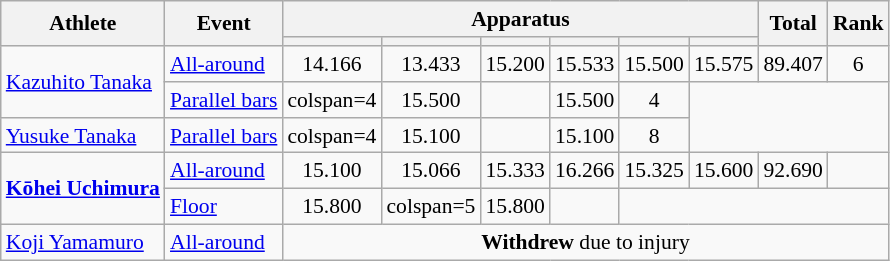<table class="wikitable" style="font-size:90%">
<tr>
<th rowspan=2>Athlete</th>
<th rowspan=2>Event</th>
<th colspan =6>Apparatus</th>
<th rowspan=2>Total</th>
<th rowspan=2>Rank</th>
</tr>
<tr style="font-size:95%">
<th></th>
<th></th>
<th></th>
<th></th>
<th></th>
<th></th>
</tr>
<tr align=center>
<td align=left rowspan=2><a href='#'>Kazuhito Tanaka</a></td>
<td align=left><a href='#'>All-around</a></td>
<td>14.166</td>
<td>13.433</td>
<td>15.200</td>
<td>15.533</td>
<td>15.500</td>
<td>15.575</td>
<td>89.407</td>
<td>6</td>
</tr>
<tr align=center>
<td align=left><a href='#'>Parallel bars</a></td>
<td>colspan=4 </td>
<td>15.500</td>
<td></td>
<td>15.500</td>
<td>4</td>
</tr>
<tr align=center>
<td align=left><a href='#'>Yusuke Tanaka</a></td>
<td align=left><a href='#'>Parallel bars</a></td>
<td>colspan=4 </td>
<td>15.100</td>
<td></td>
<td>15.100</td>
<td>8</td>
</tr>
<tr align=center>
<td align=left rowspan=2><strong><a href='#'>Kōhei Uchimura</a></strong></td>
<td align=left><a href='#'>All-around</a></td>
<td>15.100</td>
<td>15.066</td>
<td>15.333</td>
<td>16.266</td>
<td>15.325</td>
<td>15.600</td>
<td>92.690</td>
<td></td>
</tr>
<tr align=center>
<td align=left><a href='#'>Floor</a></td>
<td>15.800</td>
<td>colspan=5 </td>
<td>15.800</td>
<td></td>
</tr>
<tr align=center>
<td align=left><a href='#'>Koji Yamamuro</a></td>
<td align=left><a href='#'>All-around</a></td>
<td colspan=8><strong>Withdrew</strong> due to injury</td>
</tr>
</table>
